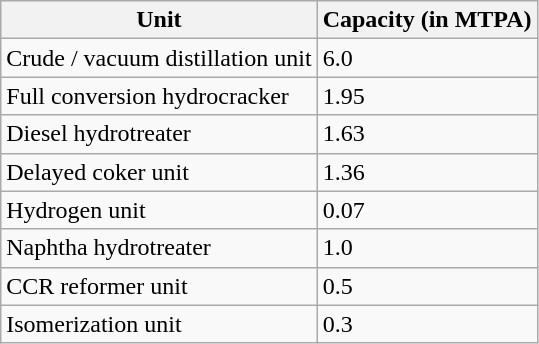<table class="wikitable">
<tr>
<th>Unit</th>
<th>Capacity (in MTPA)</th>
</tr>
<tr>
<td>Crude / vacuum distillation unit</td>
<td>6.0</td>
</tr>
<tr>
<td>Full conversion hydrocracker</td>
<td>1.95</td>
</tr>
<tr>
<td>Diesel hydrotreater</td>
<td>1.63</td>
</tr>
<tr>
<td>Delayed coker unit</td>
<td>1.36</td>
</tr>
<tr>
<td>Hydrogen unit</td>
<td>0.07</td>
</tr>
<tr>
<td>Naphtha hydrotreater</td>
<td>1.0</td>
</tr>
<tr>
<td>CCR reformer unit</td>
<td>0.5</td>
</tr>
<tr>
<td>Isomerization unit</td>
<td>0.3</td>
</tr>
</table>
